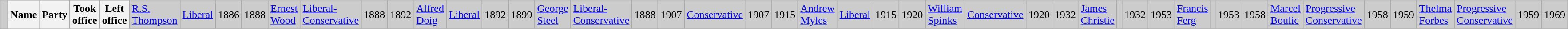<table class="wikitable">
<tr bgcolor="CCCCCC">
<td> </td>
<th width="30%">Name</th>
<th width="30%">Party</th>
<th width="20%">Took office</th>
<th width="20%">Left office<br></th>
<td><a href='#'>R.S. Thompson</a><br></td>
<td><a href='#'>Liberal</a></td>
<td>1886</td>
<td>1888<br></td>
<td><a href='#'>Ernest Wood</a><br></td>
<td><a href='#'>Liberal-Conservative</a></td>
<td>1888</td>
<td>1892<br></td>
<td><a href='#'>Alfred Doig</a><br></td>
<td><a href='#'>Liberal</a></td>
<td>1892</td>
<td>1899<br></td>
<td rowspan="2"><a href='#'>George Steel</a><br></td>
<td><a href='#'>Liberal-Conservative</a></td>
<td>1888</td>
<td>1907<br></td>
<td><a href='#'>Conservative</a></td>
<td>1907</td>
<td>1915<br></td>
<td><a href='#'>Andrew Myles</a><br></td>
<td><a href='#'>Liberal</a></td>
<td>1915</td>
<td>1920<br></td>
<td><a href='#'>William Spinks</a><br></td>
<td><a href='#'>Conservative</a></td>
<td>1920</td>
<td>1932<br></td>
<td><a href='#'>James Christie</a><br></td>
<td></td>
<td>1932</td>
<td>1953<br></td>
<td><a href='#'>Francis Ferg</a><br></td>
<td></td>
<td>1953</td>
<td>1958<br></td>
<td><a href='#'>Marcel Boulic</a><br></td>
<td><a href='#'>Progressive Conservative</a></td>
<td>1958</td>
<td>1959<br></td>
<td><a href='#'>Thelma Forbes</a><br></td>
<td><a href='#'>Progressive Conservative</a></td>
<td>1959</td>
<td>1969</td>
</tr>
</table>
